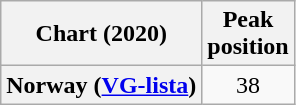<table class="wikitable plainrowheaders" style="text-align:center">
<tr>
<th scope="col">Chart (2020)</th>
<th scope="col">Peak<br>position</th>
</tr>
<tr>
<th scope="row">Norway (<a href='#'>VG-lista</a>)</th>
<td>38</td>
</tr>
</table>
